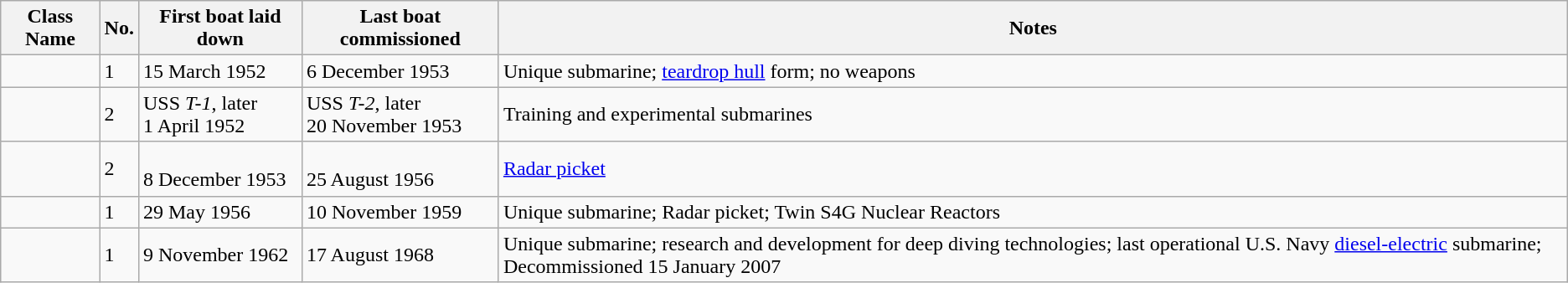<table class="wikitable">
<tr>
<th>Class Name</th>
<th>No.</th>
<th>First boat laid down</th>
<th>Last boat commissioned</th>
<th>Notes</th>
</tr>
<tr>
<td></td>
<td>1</td>
<td>15 March 1952</td>
<td>6 December 1953</td>
<td>Unique submarine; <a href='#'>teardrop hull</a> form; no weapons</td>
</tr>
<tr>
<td></td>
<td>2</td>
<td>USS <em>T-1</em>, later <br>1 April 1952</td>
<td>USS <em>T-2</em>, later <br>20 November 1953</td>
<td>Training and experimental submarines</td>
</tr>
<tr>
<td></td>
<td>2</td>
<td><br>8 December 1953</td>
<td><br>25 August 1956</td>
<td><a href='#'>Radar picket</a></td>
</tr>
<tr>
<td></td>
<td>1</td>
<td>29 May 1956</td>
<td>10 November 1959</td>
<td>Unique submarine; Radar picket; Twin S4G Nuclear Reactors</td>
</tr>
<tr>
<td></td>
<td>1</td>
<td>9 November 1962</td>
<td>17 August 1968</td>
<td>Unique submarine; research and development for deep diving technologies; last operational U.S. Navy <a href='#'>diesel-electric</a> submarine; Decommissioned 15 January 2007</td>
</tr>
</table>
